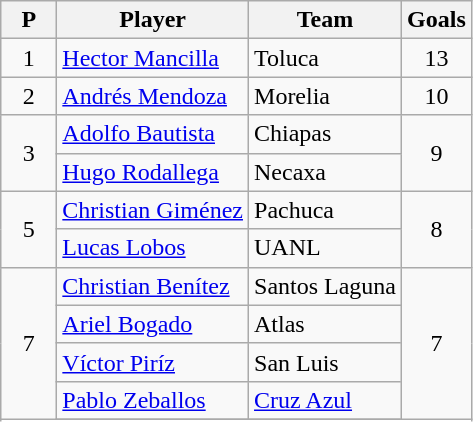<table class="wikitable">
<tr>
<th width="30">P</th>
<th>Player</th>
<th>Team</th>
<th>Goals</th>
</tr>
<tr>
<td align=center rowspan=1>1</td>
<td> <a href='#'>Hector Mancilla</a></td>
<td>Toluca</td>
<td align=center rowspan=1>13</td>
</tr>
<tr>
<td align=center rowspan=1>2</td>
<td> <a href='#'>Andrés Mendoza</a></td>
<td>Morelia</td>
<td align=center rowspan=1>10</td>
</tr>
<tr>
<td align=center rowspan=2>3</td>
<td> <a href='#'>Adolfo Bautista</a></td>
<td>Chiapas</td>
<td align=center rowspan=2>9</td>
</tr>
<tr>
<td> <a href='#'>Hugo Rodallega</a></td>
<td>Necaxa</td>
</tr>
<tr>
<td align=center rowspan=2>5</td>
<td> <a href='#'>Christian Giménez</a></td>
<td>Pachuca</td>
<td align=center rowspan=2>8</td>
</tr>
<tr>
<td> <a href='#'>Lucas Lobos</a></td>
<td>UANL</td>
</tr>
<tr>
<td align=center rowspan=5>7</td>
<td> <a href='#'>Christian Benítez</a></td>
<td>Santos Laguna</td>
<td align=center rowspan=5>7</td>
</tr>
<tr>
<td> <a href='#'>Ariel Bogado</a></td>
<td>Atlas</td>
</tr>
<tr>
<td> <a href='#'>Víctor Piríz</a></td>
<td>San Luis</td>
</tr>
<tr>
<td> <a href='#'>Pablo Zeballos</a></td>
<td><a href='#'>Cruz Azul</a></td>
</tr>
<tr>
</tr>
</table>
